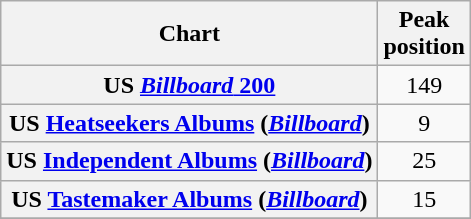<table class="wikitable plainrowheaders sortable" style="text-align:center;" border="1">
<tr>
<th scope="col">Chart</th>
<th scope="col">Peak<br>position</th>
</tr>
<tr>
<th scope="row">US <a href='#'><em>Billboard</em> 200</a></th>
<td>149</td>
</tr>
<tr>
<th scope="row">US <a href='#'>Heatseekers Albums</a> (<em><a href='#'>Billboard</a></em>)</th>
<td>9</td>
</tr>
<tr>
<th scope="row">US <a href='#'>Independent Albums</a> (<em><a href='#'>Billboard</a></em>)</th>
<td>25</td>
</tr>
<tr>
<th scope="row">US <a href='#'>Tastemaker Albums</a> (<em><a href='#'>Billboard</a></em>)</th>
<td>15</td>
</tr>
<tr>
</tr>
</table>
